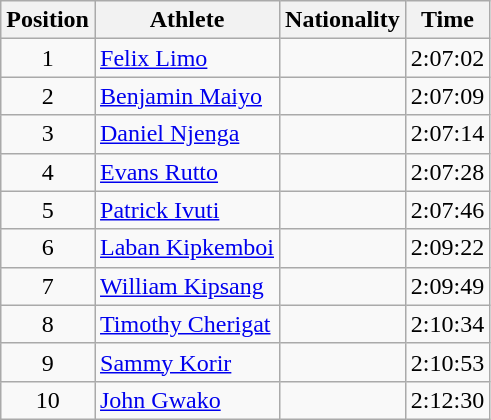<table class="wikitable sortable">
<tr>
<th>Position</th>
<th>Athlete</th>
<th>Nationality</th>
<th>Time</th>
</tr>
<tr>
<td style="text-align:center">1</td>
<td><a href='#'>Felix Limo</a></td>
<td></td>
<td>2:07:02</td>
</tr>
<tr>
<td style="text-align:center">2</td>
<td><a href='#'>Benjamin Maiyo</a></td>
<td></td>
<td>2:07:09</td>
</tr>
<tr>
<td style="text-align:center">3</td>
<td><a href='#'>Daniel Njenga</a></td>
<td></td>
<td>2:07:14</td>
</tr>
<tr>
<td style="text-align:center">4</td>
<td><a href='#'>Evans Rutto</a></td>
<td></td>
<td>2:07:28</td>
</tr>
<tr>
<td style="text-align:center">5</td>
<td><a href='#'>Patrick Ivuti</a></td>
<td></td>
<td>2:07:46</td>
</tr>
<tr>
<td style="text-align:center">6</td>
<td><a href='#'>Laban Kipkemboi</a></td>
<td></td>
<td>2:09:22</td>
</tr>
<tr>
<td style="text-align:center">7</td>
<td><a href='#'>William Kipsang</a></td>
<td></td>
<td>2:09:49</td>
</tr>
<tr>
<td style="text-align:center">8</td>
<td><a href='#'>Timothy Cherigat</a></td>
<td></td>
<td>2:10:34</td>
</tr>
<tr>
<td style="text-align:center">9</td>
<td><a href='#'>Sammy Korir</a></td>
<td></td>
<td>2:10:53</td>
</tr>
<tr>
<td style="text-align:center">10</td>
<td><a href='#'>John Gwako</a></td>
<td></td>
<td>2:12:30</td>
</tr>
</table>
